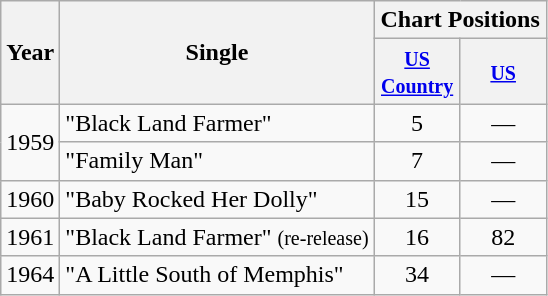<table class="wikitable">
<tr>
<th rowspan="2">Year</th>
<th rowspan="2">Single</th>
<th colspan="2">Chart Positions</th>
</tr>
<tr>
<th width="50"><small><a href='#'>US Country</a></small></th>
<th width="50"><small><a href='#'>US</a></small></th>
</tr>
<tr>
<td rowspan="2">1959</td>
<td>"Black Land Farmer"</td>
<td align="center">5</td>
<td align="center">—</td>
</tr>
<tr>
<td>"Family Man"</td>
<td align="center">7</td>
<td align="center">—</td>
</tr>
<tr>
<td>1960</td>
<td>"Baby Rocked Her Dolly"</td>
<td align="center">15</td>
<td align="center">—</td>
</tr>
<tr>
<td>1961</td>
<td>"Black Land Farmer" <small>(re-release)</small></td>
<td align="center">16</td>
<td align="center">82</td>
</tr>
<tr>
<td>1964</td>
<td>"A Little South of Memphis"</td>
<td align="center">34</td>
<td align="center">—</td>
</tr>
</table>
